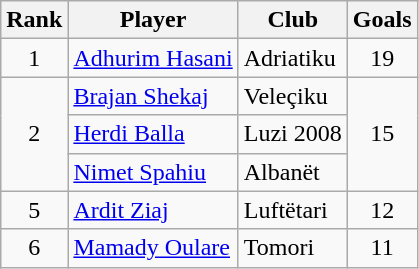<table class="wikitable" style="text-align:center">
<tr>
<th>Rank</th>
<th>Player</th>
<th>Club</th>
<th>Goals</th>
</tr>
<tr>
<td rowspan="1">1</td>
<td align="left"> <a href='#'>Adhurim Hasani</a></td>
<td align="left">Adriatiku</td>
<td rowspan="1">19</td>
</tr>
<tr>
<td rowspan="3">2</td>
<td align="left"> <a href='#'>Brajan Shekaj</a></td>
<td align="left">Veleçiku</td>
<td rowspan="3">15</td>
</tr>
<tr>
<td align="left"> <a href='#'>Herdi Balla</a></td>
<td align="left">Luzi 2008</td>
</tr>
<tr>
<td align="left"> <a href='#'>Nimet Spahiu</a></td>
<td align="left">Albanët</td>
</tr>
<tr>
<td rowspan="1">5</td>
<td align="left"> <a href='#'>Ardit Ziaj</a></td>
<td align="left">Luftëtari</td>
<td rowspan="1">12</td>
</tr>
<tr>
<td rowspan="1">6</td>
<td align="left"> <a href='#'>Mamady Oulare</a></td>
<td align="left">Tomori</td>
<td rowspan="1">11</td>
</tr>
</table>
